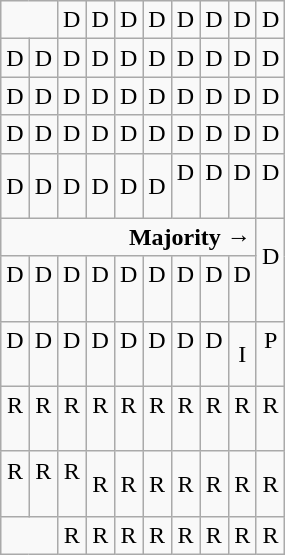<table class="wikitable" style="text-align:center">
<tr>
<td colspan=2> </td>
<td>D</td>
<td>D</td>
<td>D</td>
<td>D</td>
<td>D</td>
<td>D</td>
<td>D</td>
<td>D</td>
</tr>
<tr>
<td width=10% >D</td>
<td width=10% >D</td>
<td width=10% >D</td>
<td width=10% >D</td>
<td width=10% >D</td>
<td width=10% >D</td>
<td width=10% >D</td>
<td width=10% >D</td>
<td width=10% >D</td>
<td width=10% >D</td>
</tr>
<tr>
<td>D</td>
<td>D</td>
<td>D</td>
<td>D</td>
<td>D</td>
<td>D</td>
<td>D</td>
<td>D</td>
<td>D</td>
<td>D</td>
</tr>
<tr>
<td>D</td>
<td>D</td>
<td>D</td>
<td>D</td>
<td>D</td>
<td>D</td>
<td>D</td>
<td>D</td>
<td>D</td>
<td>D</td>
</tr>
<tr>
<td>D</td>
<td>D</td>
<td>D</td>
<td>D</td>
<td>D</td>
<td>D</td>
<td>D<br><br></td>
<td>D<br><br></td>
<td>D<br><br></td>
<td>D<br><br></td>
</tr>
<tr>
<td colspan=9 align=right><strong>Majority →</strong></td>
<td rowspan=2 >D<br><br></td>
</tr>
<tr>
<td>D<br><br></td>
<td>D<br><br></td>
<td>D<br><br></td>
<td>D<br><br></td>
<td>D<br><br></td>
<td>D<br><br></td>
<td>D<br><br></td>
<td>D<br><br></td>
<td>D<br><br></td>
</tr>
<tr>
<td>D<br><br></td>
<td>D<br><br></td>
<td>D<br><br></td>
<td>D<br><br></td>
<td>D<br><br></td>
<td>D<br><br></td>
<td>D<br><br></td>
<td>D<br><br></td>
<td>I</td>
<td>P<br><br></td>
</tr>
<tr>
<td>R<br><br></td>
<td>R<br><br></td>
<td>R<br><br></td>
<td>R<br><br></td>
<td>R<br><br></td>
<td>R<br><br></td>
<td>R<br><br></td>
<td>R<br><br></td>
<td>R<br><br></td>
<td>R<br><br></td>
</tr>
<tr>
<td>R<br><br></td>
<td>R<br><br></td>
<td>R<br><br></td>
<td>R</td>
<td>R</td>
<td>R</td>
<td>R</td>
<td>R</td>
<td>R</td>
<td>R</td>
</tr>
<tr>
<td colspan=2></td>
<td>R</td>
<td>R</td>
<td>R</td>
<td>R</td>
<td>R</td>
<td>R</td>
<td>R</td>
<td>R</td>
</tr>
</table>
